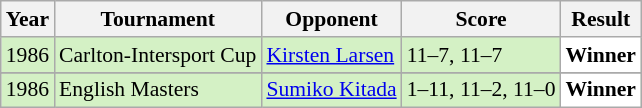<table class="sortable wikitable" style="font-size: 90%;">
<tr>
<th>Year</th>
<th>Tournament</th>
<th>Opponent</th>
<th>Score</th>
<th>Result</th>
</tr>
<tr style="background:#D4F1C5">
<td align="center">1986</td>
<td align="left">Carlton-Intersport Cup</td>
<td align="left"> <a href='#'>Kirsten Larsen</a></td>
<td align="left">11–7, 11–7</td>
<td style="text-align:left; background:white"> <strong>Winner</strong></td>
</tr>
<tr>
</tr>
<tr style="background:#D4F1C5">
<td align="center">1986</td>
<td align="left">English Masters</td>
<td align="left"> <a href='#'>Sumiko Kitada</a></td>
<td align="left">1–11, 11–2, 11–0</td>
<td style="text-align:left; background:white"> <strong>Winner</strong></td>
</tr>
</table>
